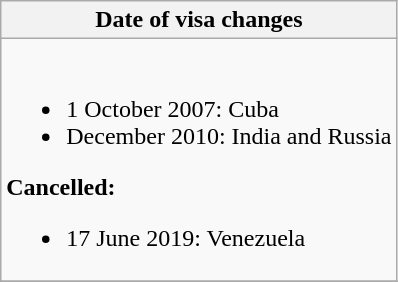<table class="wikitable collapsible collapsed">
<tr>
<th style="width:100%;";">Date of visa changes</th>
</tr>
<tr>
<td><br><ul><li>1 October 2007: Cuba</li><li>December 2010: India and Russia</li></ul><strong>Cancelled:</strong><ul><li>17 June 2019: Venezuela</li></ul></td>
</tr>
<tr>
</tr>
</table>
